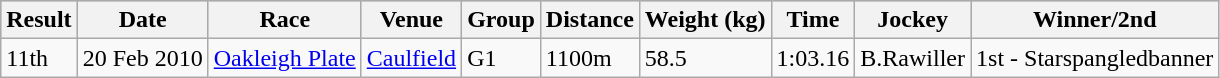<table class="wikitable">
<tr style="background:silver; color:black">
<th>Result</th>
<th>Date</th>
<th>Race</th>
<th>Venue</th>
<th>Group</th>
<th>Distance</th>
<th>Weight (kg)</th>
<th>Time</th>
<th>Jockey</th>
<th>Winner/2nd</th>
</tr>
<tr>
<td>11th</td>
<td>20 Feb 2010</td>
<td><a href='#'>Oakleigh Plate</a></td>
<td><a href='#'>Caulfield</a></td>
<td>G1</td>
<td>1100m</td>
<td>58.5</td>
<td>1:03.16</td>
<td>B.Rawiller</td>
<td>1st - Starspangledbanner</td>
</tr>
</table>
